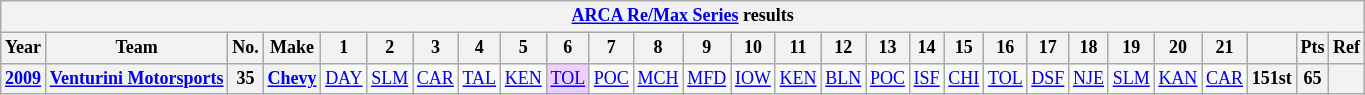<table class="wikitable" style="text-align:center; font-size:75%">
<tr>
<th colspan=45><a href='#'>ARCA Re/Max Series</a> results</th>
</tr>
<tr>
<th>Year</th>
<th>Team</th>
<th>No.</th>
<th>Make</th>
<th>1</th>
<th>2</th>
<th>3</th>
<th>4</th>
<th>5</th>
<th>6</th>
<th>7</th>
<th>8</th>
<th>9</th>
<th>10</th>
<th>11</th>
<th>12</th>
<th>13</th>
<th>14</th>
<th>15</th>
<th>16</th>
<th>17</th>
<th>18</th>
<th>19</th>
<th>20</th>
<th>21</th>
<th></th>
<th>Pts</th>
<th>Ref</th>
</tr>
<tr>
<th><a href='#'>2009</a></th>
<th><a href='#'>Venturini Motorsports</a></th>
<th>35</th>
<th><a href='#'>Chevy</a></th>
<td><a href='#'>DAY</a></td>
<td><a href='#'>SLM</a></td>
<td><a href='#'>CAR</a></td>
<td><a href='#'>TAL</a></td>
<td><a href='#'>KEN</a></td>
<td style="background:#EFCFFF;"><a href='#'>TOL</a><br></td>
<td><a href='#'>POC</a></td>
<td><a href='#'>MCH</a></td>
<td><a href='#'>MFD</a></td>
<td><a href='#'>IOW</a></td>
<td><a href='#'>KEN</a></td>
<td><a href='#'>BLN</a></td>
<td><a href='#'>POC</a></td>
<td><a href='#'>ISF</a></td>
<td><a href='#'>CHI</a></td>
<td><a href='#'>TOL</a></td>
<td><a href='#'>DSF</a></td>
<td><a href='#'>NJE</a></td>
<td><a href='#'>SLM</a></td>
<td><a href='#'>KAN</a></td>
<td><a href='#'>CAR</a></td>
<th>151st</th>
<th>65</th>
<th></th>
</tr>
</table>
